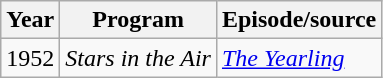<table class="wikitable">
<tr>
<th>Year</th>
<th>Program</th>
<th>Episode/source</th>
</tr>
<tr>
<td>1952</td>
<td><em>Stars in the Air</em></td>
<td><em><a href='#'>The Yearling</a></em></td>
</tr>
</table>
